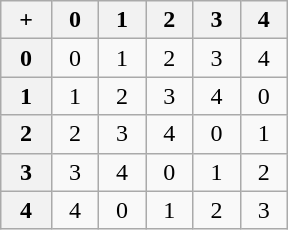<table class="wikitable" style="text-align: center; width:12em">
<tr>
<th>+</th>
<th>0</th>
<th>1</th>
<th>2</th>
<th>3</th>
<th>4</th>
</tr>
<tr>
<th>0</th>
<td>0</td>
<td>1</td>
<td>2</td>
<td>3</td>
<td>4</td>
</tr>
<tr>
<th>1</th>
<td>1</td>
<td>2</td>
<td>3</td>
<td>4</td>
<td>0</td>
</tr>
<tr>
<th>2</th>
<td>2</td>
<td>3</td>
<td>4</td>
<td>0</td>
<td>1</td>
</tr>
<tr>
<th>3</th>
<td>3</td>
<td>4</td>
<td>0</td>
<td>1</td>
<td>2</td>
</tr>
<tr>
<th>4</th>
<td>4</td>
<td>0</td>
<td>1</td>
<td>2</td>
<td>3</td>
</tr>
</table>
